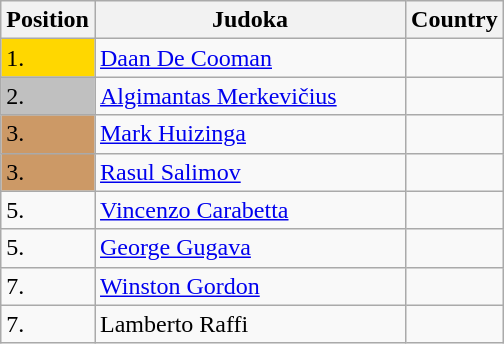<table class=wikitable>
<tr>
<th width=10>Position</th>
<th width=200>Judoka</th>
<th width=10>Country</th>
</tr>
<tr>
<td bgcolor=gold>1.</td>
<td><a href='#'>Daan De Cooman</a></td>
<td></td>
</tr>
<tr>
<td bgcolor="silver">2.</td>
<td><a href='#'>Algimantas Merkevičius</a></td>
<td></td>
</tr>
<tr>
<td bgcolor="CC9966">3.</td>
<td><a href='#'>Mark Huizinga</a></td>
<td></td>
</tr>
<tr>
<td bgcolor="CC9966">3.</td>
<td><a href='#'>Rasul Salimov</a></td>
<td></td>
</tr>
<tr>
<td>5.</td>
<td><a href='#'>Vincenzo Carabetta</a></td>
<td></td>
</tr>
<tr>
<td>5.</td>
<td><a href='#'>George Gugava</a></td>
<td></td>
</tr>
<tr>
<td>7.</td>
<td><a href='#'>Winston Gordon</a></td>
<td></td>
</tr>
<tr>
<td>7.</td>
<td>Lamberto Raffi</td>
<td></td>
</tr>
</table>
